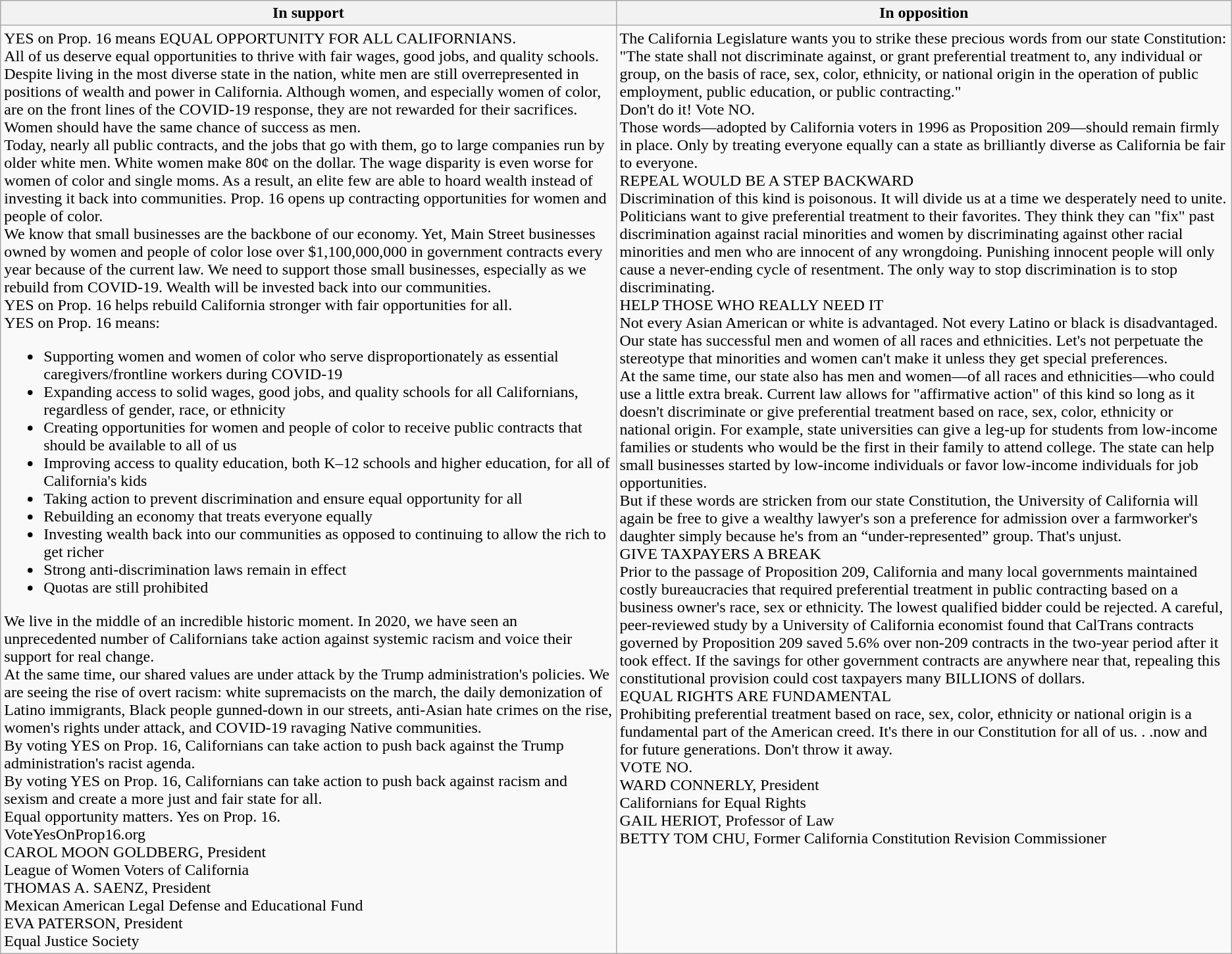<table class="wikitable">
<tr>
<th>In support</th>
<th>In opposition</th>
</tr>
<tr valign="top">
<td width="50%">YES on Prop. 16 means EQUAL OPPORTUNITY FOR ALL CALIFORNIANS.<br>All of us deserve equal opportunities to thrive with fair wages, good jobs, and quality schools.<br>Despite living in the most diverse state in the nation, white men are still overrepresented in positions of wealth and power in California. Although women, and especially women of color, are on the front lines of the COVID-19 response, they are not rewarded for their sacrifices. Women should have the same chance of success as men.<br>Today, nearly all public contracts, and the jobs that go with them, go to large companies run by older white men. White women make 80¢ on the dollar. The wage disparity is even worse for women of color and single moms. As a result, an elite few are able to hoard wealth instead of investing it back into communities. Prop. 16 opens up contracting opportunities for women and people of color.<br>We know that small businesses are the backbone of our economy. Yet, Main Street businesses owned by women and people of color lose over $1,100,000,000 in government contracts every year because of the current law. We need to support those small businesses, especially as we rebuild from COVID-19. Wealth will be invested back into our communities.<br>YES on Prop. 16 helps rebuild California stronger with fair opportunities for all.<br>YES on Prop. 16 means:<ul><li>Supporting women and women of color who serve disproportionately as essential caregivers/frontline workers during COVID-19</li><li>Expanding access to solid wages, good jobs, and quality schools for all Californians, regardless of gender, race, or ethnicity</li><li>Creating opportunities for women and people of color to receive public contracts that should be available to all of us</li><li>Improving access to quality education, both K–12 schools and higher education, for all of California's kids</li><li>Taking action to prevent discrimination and ensure equal opportunity for all</li><li>Rebuilding an economy that treats everyone equally</li><li>Investing wealth back into our communities as opposed to continuing to allow the rich to get richer</li><li>Strong anti-discrimination laws remain in effect</li><li>Quotas are still prohibited</li></ul>We live in the middle of an incredible historic moment. In 2020, we have seen an unprecedented number of Californians take action against systemic racism and voice their support for real change.<br>At the same time, our shared values are under attack by the Trump administration's policies. We are seeing the rise of overt racism: white supremacists on the march, the daily demonization of Latino immigrants, Black people gunned-down in our streets, anti-Asian hate crimes on the rise, women's rights under attack, and COVID-19 ravaging Native communities.<br>By voting YES on Prop. 16, Californians can take action to push back against the Trump administration's racist agenda.<br>By voting YES on Prop. 16, Californians can take action to push back against racism and sexism and create a more just and fair state for all.<br>Equal opportunity matters. Yes on Prop. 16.<br>VoteYesOnProp16.org<br>CAROL MOON GOLDBERG, President<br>League of Women Voters of California<br>THOMAS A. SAENZ, President<br>Mexican American Legal Defense and Educational Fund<br>EVA PATERSON, President<br>Equal Justice Society</td>
<td>The California Legislature wants you to strike these precious words from our state Constitution: "The state shall not discriminate against, or grant preferential treatment to, any individual or group, on the basis of race, sex, color, ethnicity, or national origin in the operation of public employment, public education, or public contracting."<br>Don't do it! Vote NO.<br>Those words—adopted by California voters in 1996 as Proposition 209—should remain firmly in place. Only by treating everyone equally can a state as brilliantly diverse as California be fair to everyone.<br>REPEAL WOULD BE A STEP BACKWARD<br>Discrimination of this kind is poisonous. It will divide us at a time we desperately need to unite. Politicians want to give preferential treatment to their favorites. They think they can "fix" past discrimination against racial minorities and women by discriminating against other racial minorities and men who are innocent of any wrongdoing. Punishing innocent people will only cause a never-ending cycle of resentment. The only way to stop discrimination is to stop discriminating.<br>HELP THOSE WHO REALLY NEED IT<br>Not every Asian American or white is advantaged. Not every Latino or black is disadvantaged. Our state has successful men and women of all races and ethnicities. Let's not perpetuate the stereotype that minorities and women can't make it unless they get special preferences.<br>At the same time, our state also has men and women—of all races and ethnicities—who could use a little extra break. Current law allows for "affirmative action" of this kind so long as it doesn't discriminate or give preferential treatment based on race, sex, color, ethnicity or national origin. For example, state universities can give a leg-up for students from low-income families or students who would be the first in their family to attend college. The state can help small businesses started by low-income individuals or favor low-income individuals for job opportunities.<br>But if these words are stricken from our state Constitution, the University of California will again be free to give a wealthy lawyer's son a preference for admission over a farmworker's daughter simply because he's from an “under-represented” group. That's unjust.<br>GIVE TAXPAYERS A BREAK<br>Prior to the passage of Proposition 209, California and many local governments maintained costly bureaucracies that required preferential treatment in public contracting based on a business owner's race, sex or ethnicity. The lowest qualified bidder could be rejected. A careful, peer-reviewed study by a University of California economist found that CalTrans contracts governed by Proposition 209 saved 5.6% over non-209 contracts in the two-year period after it took effect. If the savings for other government contracts are anywhere near that, repealing this constitutional provision could cost taxpayers many BILLIONS of dollars.<br>EQUAL RIGHTS ARE FUNDAMENTAL<br>Prohibiting preferential treatment based on race, sex, color, ethnicity or national origin is a fundamental part of the American creed. It's there in our Constitution for all of us. . .now and for future generations. Don't throw it away.<br>VOTE NO.<br>WARD CONNERLY, President<br>Californians for Equal Rights<br>GAIL HERIOT, Professor of Law<br>BETTY TOM CHU, Former California Constitution Revision Commissioner</td>
</tr>
</table>
